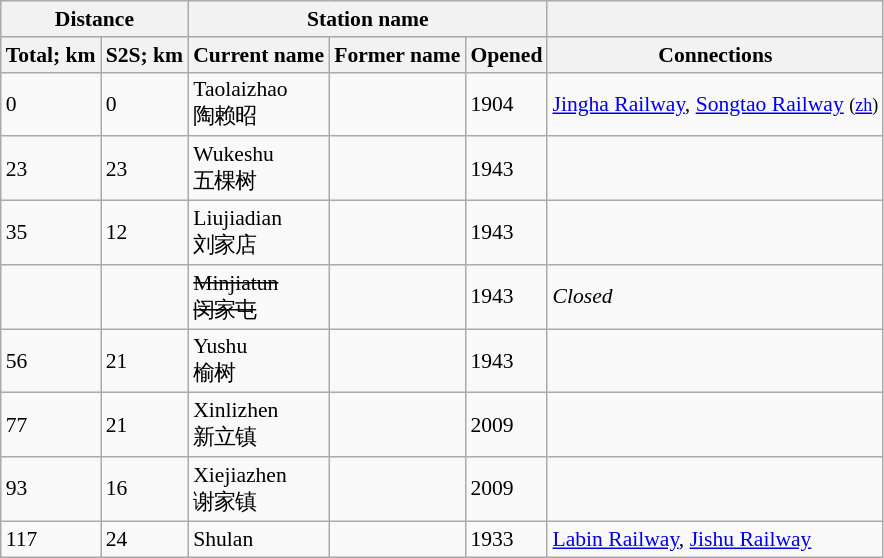<table class="wikitable" style="font-size:90%;">
<tr>
<th colspan="2">Distance</th>
<th colspan="3">Station name</th>
<th colspan="2"></th>
</tr>
<tr>
<th>Total; km</th>
<th>S2S; km</th>
<th>Current name</th>
<th>Former name</th>
<th>Opened</th>
<th>Connections</th>
</tr>
<tr>
<td>0</td>
<td>0</td>
<td>Taolaizhao<br>陶赖昭</td>
<td></td>
<td>1904</td>
<td><a href='#'>Jingha Railway</a>, <a href='#'>Songtao Railway</a> <small>(<a href='#'>zh</a>)</small></td>
</tr>
<tr>
<td>23</td>
<td>23</td>
<td>Wukeshu<br>五棵树</td>
<td></td>
<td>1943</td>
<td></td>
</tr>
<tr>
<td>35</td>
<td>12</td>
<td>Liujiadian<br>刘家店</td>
<td></td>
<td>1943</td>
<td></td>
</tr>
<tr>
<td></td>
<td></td>
<td><del>Minjiatun</del><br><del>闵家屯</del></td>
<td></td>
<td>1943</td>
<td><em>Closed</em></td>
</tr>
<tr>
<td>56</td>
<td>21</td>
<td>Yushu<br>榆树</td>
<td></td>
<td>1943</td>
<td></td>
</tr>
<tr>
<td>77</td>
<td>21</td>
<td>Xinlizhen<br>新立镇</td>
<td></td>
<td>2009</td>
<td></td>
</tr>
<tr>
<td>93</td>
<td>16</td>
<td>Xiejiazhen<br>谢家镇</td>
<td></td>
<td>2009</td>
<td></td>
</tr>
<tr>
<td>117</td>
<td>24</td>
<td>Shulan<br></td>
<td></td>
<td>1933</td>
<td><a href='#'>Labin Railway</a>, <a href='#'>Jishu Railway</a></td>
</tr>
</table>
